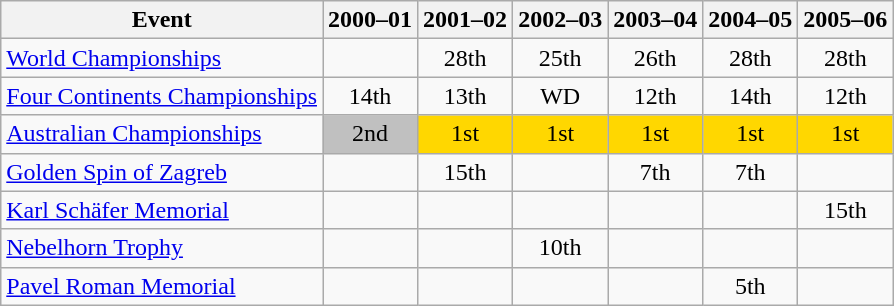<table class="wikitable">
<tr>
<th>Event</th>
<th>2000–01</th>
<th>2001–02</th>
<th>2002–03</th>
<th>2003–04</th>
<th>2004–05</th>
<th>2005–06</th>
</tr>
<tr>
<td><a href='#'>World Championships</a></td>
<td></td>
<td align="center">28th</td>
<td align="center">25th</td>
<td align="center">26th</td>
<td align="center">28th</td>
<td align="center">28th</td>
</tr>
<tr>
<td><a href='#'>Four Continents Championships</a></td>
<td align="center">14th</td>
<td align="center">13th</td>
<td align="center">WD</td>
<td align="center">12th</td>
<td align="center">14th</td>
<td align="center">12th</td>
</tr>
<tr>
<td><a href='#'>Australian Championships</a></td>
<td align="center" bgcolor="silver">2nd</td>
<td align="center" bgcolor="gold">1st</td>
<td align="center" bgcolor="gold">1st</td>
<td align="center" bgcolor="gold">1st</td>
<td align="center" bgcolor="gold">1st</td>
<td align="center" bgcolor="gold">1st</td>
</tr>
<tr>
<td><a href='#'>Golden Spin of Zagreb</a></td>
<td></td>
<td align="center">15th</td>
<td></td>
<td align="center">7th</td>
<td align="center">7th</td>
<td></td>
</tr>
<tr>
<td><a href='#'>Karl Schäfer Memorial</a></td>
<td></td>
<td></td>
<td></td>
<td></td>
<td></td>
<td align="center">15th</td>
</tr>
<tr>
<td><a href='#'>Nebelhorn Trophy</a></td>
<td></td>
<td></td>
<td align="center">10th</td>
<td></td>
<td></td>
<td></td>
</tr>
<tr>
<td><a href='#'>Pavel Roman Memorial</a></td>
<td></td>
<td></td>
<td></td>
<td></td>
<td align="center">5th</td>
<td></td>
</tr>
</table>
